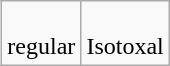<table class=wikitable align=right>
<tr align=center>
<td><br>regular</td>
<td><br>Isotoxal</td>
</tr>
</table>
